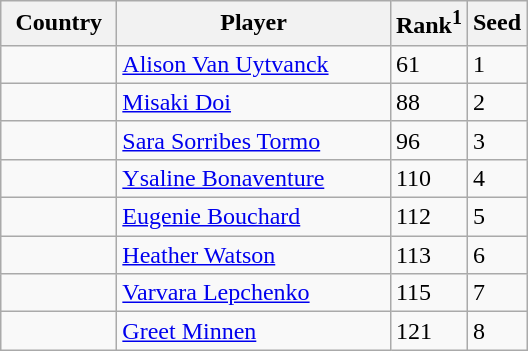<table class="sortable wikitable">
<tr>
<th width="70">Country</th>
<th width="175">Player</th>
<th>Rank<sup>1</sup></th>
<th>Seed</th>
</tr>
<tr>
<td></td>
<td><a href='#'>Alison Van Uytvanck</a></td>
<td>61</td>
<td>1</td>
</tr>
<tr>
<td></td>
<td><a href='#'>Misaki Doi</a></td>
<td>88</td>
<td>2</td>
</tr>
<tr>
<td></td>
<td><a href='#'>Sara Sorribes Tormo</a></td>
<td>96</td>
<td>3</td>
</tr>
<tr>
<td></td>
<td><a href='#'>Ysaline Bonaventure</a></td>
<td>110</td>
<td>4</td>
</tr>
<tr>
<td></td>
<td><a href='#'>Eugenie Bouchard</a></td>
<td>112</td>
<td>5</td>
</tr>
<tr>
<td></td>
<td><a href='#'>Heather Watson</a></td>
<td>113</td>
<td>6</td>
</tr>
<tr>
<td></td>
<td><a href='#'>Varvara Lepchenko</a></td>
<td>115</td>
<td>7</td>
</tr>
<tr>
<td></td>
<td><a href='#'>Greet Minnen</a></td>
<td>121</td>
<td>8</td>
</tr>
</table>
